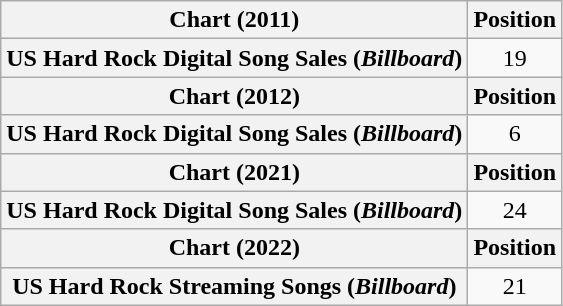<table class="wikitable plainrowheaders" style="text-align:center">
<tr>
<th scope="col">Chart (2011)</th>
<th scope="col">Position</th>
</tr>
<tr>
<th scope="row">US Hard Rock Digital Song Sales (<em>Billboard</em>)</th>
<td>19</td>
</tr>
<tr>
<th scope="col">Chart (2012)</th>
<th scope="col">Position</th>
</tr>
<tr>
<th scope="row">US Hard Rock Digital Song Sales (<em>Billboard</em>)</th>
<td>6</td>
</tr>
<tr>
<th scope="col">Chart (2021)</th>
<th scope="col">Position</th>
</tr>
<tr>
<th scope="row">US Hard Rock Digital Song Sales (<em>Billboard</em>)</th>
<td>24</td>
</tr>
<tr>
<th scope="col">Chart (2022)</th>
<th scope="col">Position</th>
</tr>
<tr>
<th scope="row">US Hard Rock Streaming Songs (<em>Billboard</em>)</th>
<td>21</td>
</tr>
</table>
